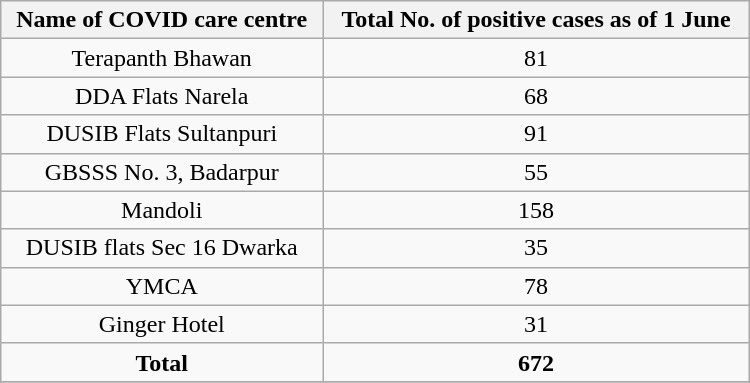<table class="wikitable" style="text-align: center; width: 500px; height: 200px;">
<tr>
<th>Name of COVID care centre</th>
<th>Total No. of positive cases as of 1 June</th>
</tr>
<tr>
<td>Terapanth Bhawan</td>
<td>81</td>
</tr>
<tr>
<td>DDA Flats Narela</td>
<td>68</td>
</tr>
<tr>
<td>DUSIB Flats Sultanpuri</td>
<td>91</td>
</tr>
<tr>
<td>GBSSS No. 3, Badarpur</td>
<td>55</td>
</tr>
<tr>
<td>Mandoli</td>
<td>158</td>
</tr>
<tr>
<td>DUSIB flats Sec 16 Dwarka</td>
<td>35</td>
</tr>
<tr>
<td>YMCA</td>
<td>78</td>
</tr>
<tr>
<td>Ginger Hotel</td>
<td>31</td>
</tr>
<tr>
<td><strong>Total</strong></td>
<td><strong>672</strong></td>
</tr>
<tr>
</tr>
</table>
